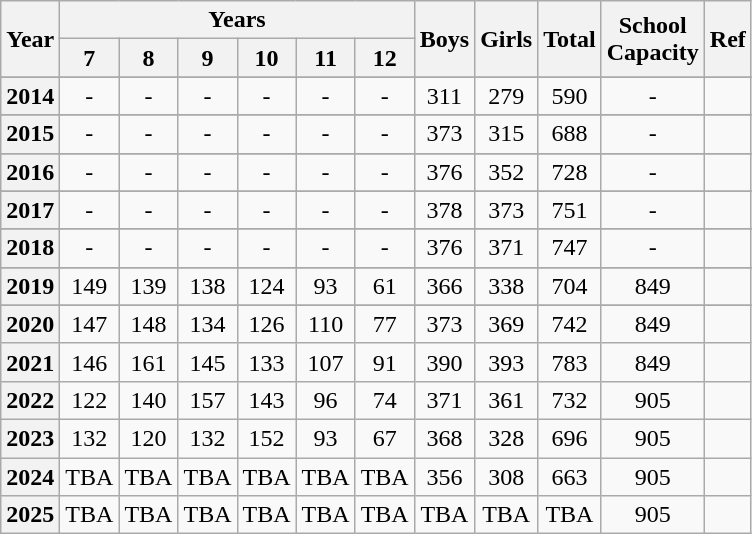<table class="wikitable sortable">
<tr>
<th rowspan=2>Year</th>
<th colspan=6>Years</th>
<th rowspan=2>Boys</th>
<th rowspan=2>Girls</th>
<th rowspan=2>Total</th>
<th rowspan=2>School<br>Capacity</th>
<th rowspan=2>Ref</th>
</tr>
<tr>
<th>7</th>
<th>8</th>
<th>9</th>
<th>10</th>
<th>11</th>
<th>12</th>
</tr>
<tr>
</tr>
<tr>
<th>2014</th>
<td style="text-align:center">-</td>
<td style="text-align:center">-</td>
<td style="text-align:center">-</td>
<td style="text-align:center">-</td>
<td style="text-align:center">-</td>
<td style="text-align:center">-</td>
<td style="text-align:center">311</td>
<td style="text-align:center">279</td>
<td style="text-align:center">590</td>
<td style="text-align:center">-</td>
<td></td>
</tr>
<tr>
</tr>
<tr>
<th>2015</th>
<td style="text-align:center">-</td>
<td style="text-align:center">-</td>
<td style="text-align:center">-</td>
<td style="text-align:center">-</td>
<td style="text-align:center">-</td>
<td style="text-align:center">-</td>
<td style="text-align:center">373</td>
<td style="text-align:center">315</td>
<td style="text-align:center">688</td>
<td style="text-align:center">-</td>
<td></td>
</tr>
<tr>
</tr>
<tr>
<th>2016</th>
<td style="text-align:center">-</td>
<td style="text-align:center">-</td>
<td style="text-align:center">-</td>
<td style="text-align:center">-</td>
<td style="text-align:center">-</td>
<td style="text-align:center">-</td>
<td style="text-align:center">376</td>
<td style="text-align:center">352</td>
<td style="text-align:center">728</td>
<td style="text-align:center">-</td>
<td></td>
</tr>
<tr>
</tr>
<tr>
<th>2017</th>
<td style="text-align:center">-</td>
<td style="text-align:center">-</td>
<td style="text-align:center">-</td>
<td style="text-align:center">-</td>
<td style="text-align:center">-</td>
<td style="text-align:center">-</td>
<td style="text-align:center">378</td>
<td style="text-align:center">373</td>
<td style="text-align:center">751</td>
<td style="text-align:center">-</td>
<td></td>
</tr>
<tr>
</tr>
<tr>
<th>2018</th>
<td style="text-align:center">-</td>
<td style="text-align:center">-</td>
<td style="text-align:center">-</td>
<td style="text-align:center">-</td>
<td style="text-align:center">-</td>
<td style="text-align:center">-</td>
<td style="text-align:center">376</td>
<td style="text-align:center">371</td>
<td style="text-align:center">747</td>
<td style="text-align:center">-</td>
<td></td>
</tr>
<tr>
</tr>
<tr>
<th>2019</th>
<td style="text-align:center">149</td>
<td style="text-align:center">139</td>
<td style="text-align:center">138</td>
<td style="text-align:center">124</td>
<td style="text-align:center">93</td>
<td style="text-align:center">61</td>
<td style="text-align:center">366</td>
<td style="text-align:center">338</td>
<td style="text-align:center">704</td>
<td style="text-align:center">849</td>
<td></td>
</tr>
<tr>
</tr>
<tr>
<th>2020</th>
<td style="text-align:center">147</td>
<td style="text-align:center">148</td>
<td style="text-align:center">134</td>
<td style="text-align:center">126</td>
<td style="text-align:center">110</td>
<td style="text-align:center">77</td>
<td style="text-align:center">373</td>
<td style="text-align:center">369</td>
<td style="text-align:center">742</td>
<td style="text-align:center">849</td>
<td></td>
</tr>
<tr>
<th>2021</th>
<td style="text-align:center">146</td>
<td style="text-align:center">161</td>
<td style="text-align:center">145</td>
<td style="text-align:center">133</td>
<td style="text-align:center">107</td>
<td style="text-align:center">91</td>
<td style="text-align:center">390</td>
<td style="text-align:center">393</td>
<td style="text-align:center">783</td>
<td style="text-align:center">849</td>
<td></td>
</tr>
<tr>
<th>2022</th>
<td style="text-align:center">122</td>
<td style="text-align:center">140</td>
<td style="text-align:center">157</td>
<td style="text-align:center">143</td>
<td style="text-align:center">96</td>
<td style="text-align:center">74</td>
<td style="text-align:center">371</td>
<td style="text-align:center">361</td>
<td style="text-align:center">732</td>
<td style="text-align:center">905</td>
<td></td>
</tr>
<tr>
<th>2023</th>
<td style="text-align:center">132</td>
<td style="text-align:center">120</td>
<td style="text-align:center">132</td>
<td style="text-align:center">152</td>
<td style="text-align:center">93</td>
<td style="text-align:center">67</td>
<td style="text-align:center">368</td>
<td style="text-align:center">328</td>
<td style="text-align:center">696</td>
<td style="text-align:center">905</td>
<td></td>
</tr>
<tr>
<th>2024</th>
<td style="text-align:center">TBA</td>
<td style="text-align:center">TBA</td>
<td style="text-align:center">TBA</td>
<td style="text-align:center">TBA</td>
<td style="text-align:center">TBA</td>
<td style="text-align:center">TBA</td>
<td style="text-align:center">356</td>
<td style="text-align:center">308</td>
<td style="text-align:center">663</td>
<td style="text-align:center">905</td>
<td></td>
</tr>
<tr>
<th>2025</th>
<td style="text-align:center">TBA</td>
<td style="text-align:center">TBA</td>
<td style="text-align:center">TBA</td>
<td style="text-align:center">TBA</td>
<td style="text-align:center">TBA</td>
<td style="text-align:center">TBA</td>
<td style="text-align:center">TBA</td>
<td style="text-align:center">TBA</td>
<td style="text-align:center">TBA</td>
<td style="text-align:center">905</td>
<td></td>
</tr>
</table>
